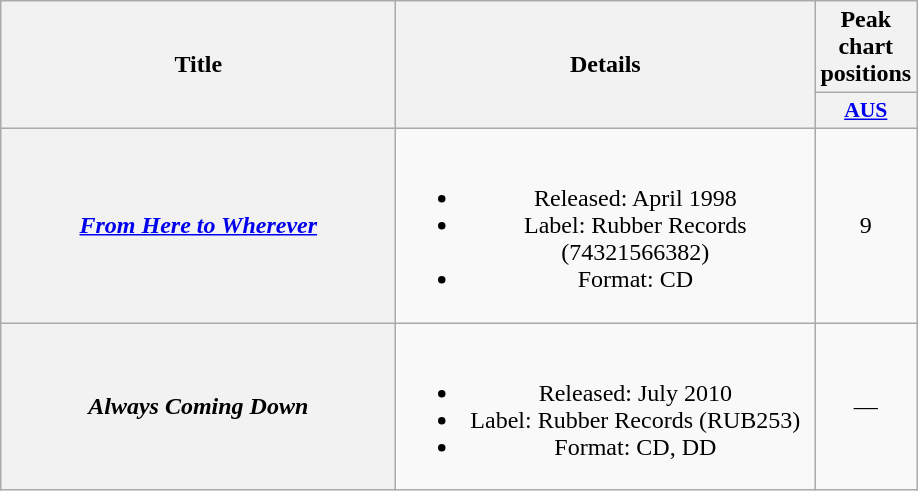<table class="wikitable plainrowheaders" style="text-align:center;" border="1">
<tr>
<th scope="col" rowspan="2" style="width:16em;">Title</th>
<th scope="col" rowspan="2" style="width:17em;">Details</th>
<th scope="col" colspan="1">Peak chart positions</th>
</tr>
<tr>
<th scope="col" style="width:3em;font-size:90%;"><a href='#'>AUS</a><br></th>
</tr>
<tr>
<th scope="row"><em><a href='#'>From Here to Wherever</a></em></th>
<td><br><ul><li>Released: April 1998</li><li>Label: Rubber Records	(74321566382)</li><li>Format: CD</li></ul></td>
<td>9</td>
</tr>
<tr>
<th scope="row"><em>Always Coming Down</em></th>
<td><br><ul><li>Released: July 2010</li><li>Label: Rubber Records (RUB253)</li><li>Format: CD, DD</li></ul></td>
<td>—</td>
</tr>
</table>
